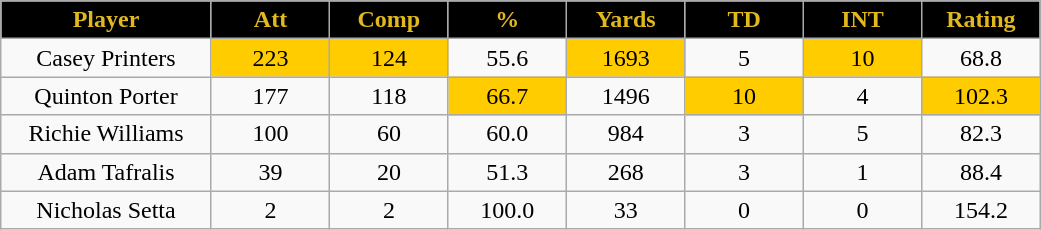<table class="wikitable sortable">
<tr>
<th style="background:black;color:#e1b81e;" width="16%">Player</th>
<th style="background:black;color:#e1b81e;" width="9%">Att</th>
<th style="background:black;color:#e1b81e;" width="9%">Comp</th>
<th style="background:black;color:#e1b81e;" width="9%">%</th>
<th style="background:black;color:#e1b81e;" width="9%">Yards</th>
<th style="background:black;color:#e1b81e;" width="9%">TD</th>
<th style="background:black;color:#e1b81e;" width="9%">INT</th>
<th style="background:black;color:#e1b81e;" width="9%">Rating</th>
</tr>
<tr align="center">
<td>Casey Printers</td>
<td bgcolor="#FFCC00">223</td>
<td bgcolor="#FFCC00">124</td>
<td>55.6</td>
<td bgcolor="#FFCC00">1693</td>
<td>5</td>
<td bgcolor="#FFCC00">10</td>
<td>68.8</td>
</tr>
<tr align="center">
<td>Quinton Porter</td>
<td>177</td>
<td>118</td>
<td bgcolor="#FFCC00">66.7</td>
<td>1496</td>
<td bgcolor="#FFCC00">10</td>
<td>4</td>
<td bgcolor="#FFCC00">102.3</td>
</tr>
<tr align="center">
<td>Richie Williams</td>
<td>100</td>
<td>60</td>
<td>60.0</td>
<td>984</td>
<td>3</td>
<td>5</td>
<td>82.3</td>
</tr>
<tr align="center">
<td>Adam Tafralis</td>
<td>39</td>
<td>20</td>
<td>51.3</td>
<td>268</td>
<td>3</td>
<td>1</td>
<td>88.4</td>
</tr>
<tr align="center">
<td>Nicholas Setta</td>
<td>2</td>
<td>2</td>
<td>100.0</td>
<td>33</td>
<td>0</td>
<td>0</td>
<td>154.2</td>
</tr>
</table>
